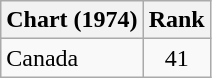<table class="wikitable">
<tr>
<th align="left">Chart (1974)</th>
<th style="text-align:center;">Rank</th>
</tr>
<tr>
<td>Canada</td>
<td style="text-align:center;">41</td>
</tr>
</table>
